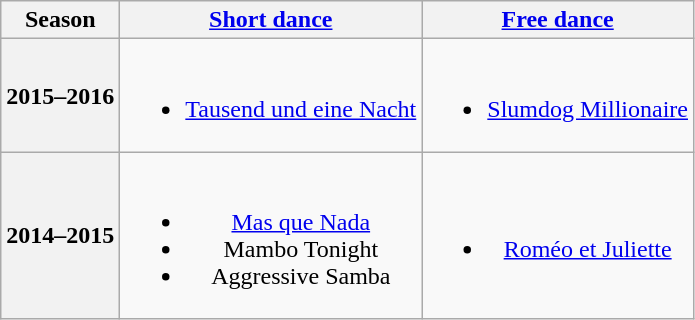<table class=wikitable style=text-align:center>
<tr>
<th>Season</th>
<th><a href='#'>Short dance</a></th>
<th><a href='#'>Free dance</a></th>
</tr>
<tr>
<th>2015–2016 <br> </th>
<td><br><ul><li> <a href='#'>Tausend und eine Nacht</a> <br></li></ul></td>
<td><br><ul><li><a href='#'>Slumdog Millionaire</a> <br></li></ul></td>
</tr>
<tr>
<th>2014–2015 <br> </th>
<td><br><ul><li><a href='#'>Mas que Nada</a></li><li>Mambo Tonight</li><li>Aggressive Samba</li></ul></td>
<td><br><ul><li><a href='#'>Roméo et Juliette</a> <br></li></ul></td>
</tr>
</table>
